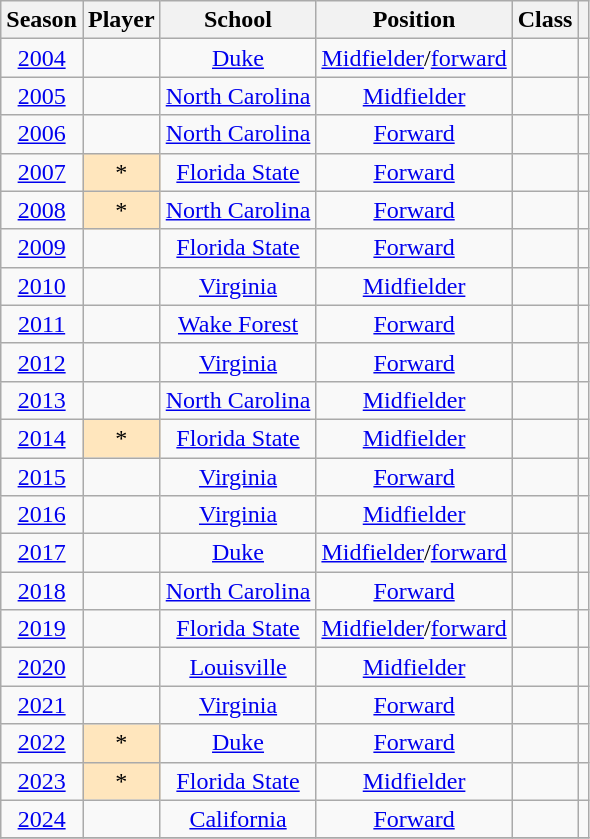<table class="wikitable sortable" style="text-align: center;">
<tr>
<th>Season</th>
<th>Player</th>
<th>School</th>
<th>Position</th>
<th>Class</th>
<th class="unsortable"></th>
</tr>
<tr>
<td><a href='#'>2004</a></td>
<td></td>
<td><a href='#'>Duke</a></td>
<td><a href='#'>Midfielder</a>/<a href='#'>forward</a></td>
<td></td>
<td></td>
</tr>
<tr>
<td><a href='#'>2005</a></td>
<td></td>
<td><a href='#'>North Carolina</a></td>
<td><a href='#'>Midfielder</a></td>
<td></td>
<td></td>
</tr>
<tr>
<td><a href='#'>2006</a></td>
<td></td>
<td><a href='#'>North Carolina</a></td>
<td><a href='#'>Forward</a></td>
<td></td>
<td></td>
</tr>
<tr>
<td><a href='#'>2007</a></td>
<td style="background-color:#FFE6BD"> *</td>
<td><a href='#'>Florida State</a></td>
<td><a href='#'>Forward</a></td>
<td></td>
<td></td>
</tr>
<tr>
<td><a href='#'>2008</a></td>
<td style="background-color:#FFE6BD"> *</td>
<td><a href='#'>North Carolina</a></td>
<td><a href='#'>Forward</a></td>
<td></td>
<td></td>
</tr>
<tr>
<td><a href='#'>2009</a></td>
<td></td>
<td><a href='#'>Florida State</a></td>
<td><a href='#'>Forward</a></td>
<td></td>
<td></td>
</tr>
<tr>
<td><a href='#'>2010</a></td>
<td></td>
<td><a href='#'>Virginia</a></td>
<td><a href='#'>Midfielder</a></td>
<td></td>
<td></td>
</tr>
<tr>
<td><a href='#'>2011</a></td>
<td></td>
<td><a href='#'>Wake Forest</a></td>
<td><a href='#'>Forward</a></td>
<td></td>
<td></td>
</tr>
<tr>
<td><a href='#'>2012</a></td>
<td></td>
<td><a href='#'>Virginia</a></td>
<td><a href='#'>Forward</a></td>
<td></td>
<td></td>
</tr>
<tr>
<td><a href='#'>2013</a></td>
<td></td>
<td><a href='#'>North Carolina</a></td>
<td><a href='#'>Midfielder</a></td>
<td></td>
<td></td>
</tr>
<tr>
<td><a href='#'>2014</a></td>
<td style="background-color:#FFE6BD"> *</td>
<td><a href='#'>Florida State</a></td>
<td><a href='#'>Midfielder</a></td>
<td></td>
<td></td>
</tr>
<tr>
<td><a href='#'>2015</a></td>
<td></td>
<td><a href='#'>Virginia</a></td>
<td><a href='#'>Forward</a></td>
<td></td>
<td></td>
</tr>
<tr>
<td><a href='#'>2016</a></td>
<td></td>
<td><a href='#'>Virginia</a></td>
<td><a href='#'>Midfielder</a></td>
<td></td>
<td></td>
</tr>
<tr>
<td><a href='#'>2017</a></td>
<td></td>
<td><a href='#'>Duke</a></td>
<td><a href='#'>Midfielder</a>/<a href='#'>forward</a></td>
<td></td>
<td></td>
</tr>
<tr>
<td><a href='#'>2018</a></td>
<td></td>
<td><a href='#'>North Carolina</a></td>
<td><a href='#'>Forward</a></td>
<td></td>
<td></td>
</tr>
<tr>
<td><a href='#'>2019</a></td>
<td></td>
<td><a href='#'>Florida State</a></td>
<td><a href='#'>Midfielder</a>/<a href='#'>forward</a></td>
<td></td>
<td></td>
</tr>
<tr>
<td><a href='#'>2020</a></td>
<td></td>
<td><a href='#'>Louisville</a></td>
<td><a href='#'>Midfielder</a></td>
<td></td>
<td></td>
</tr>
<tr>
<td><a href='#'>2021</a></td>
<td></td>
<td><a href='#'>Virginia</a></td>
<td><a href='#'>Forward</a></td>
<td></td>
<td></td>
</tr>
<tr>
<td><a href='#'>2022</a></td>
<td style="background-color:#FFE6BD"> *</td>
<td><a href='#'>Duke</a></td>
<td><a href='#'>Forward</a></td>
<td></td>
<td></td>
</tr>
<tr>
<td><a href='#'>2023</a></td>
<td style="background-color:#FFE6BD"> *</td>
<td><a href='#'>Florida State</a></td>
<td><a href='#'>Midfielder</a></td>
<td></td>
<td></td>
</tr>
<tr>
<td><a href='#'>2024</a></td>
<td></td>
<td><a href='#'>California</a></td>
<td><a href='#'>Forward</a></td>
<td></td>
<td></td>
</tr>
<tr>
</tr>
</table>
